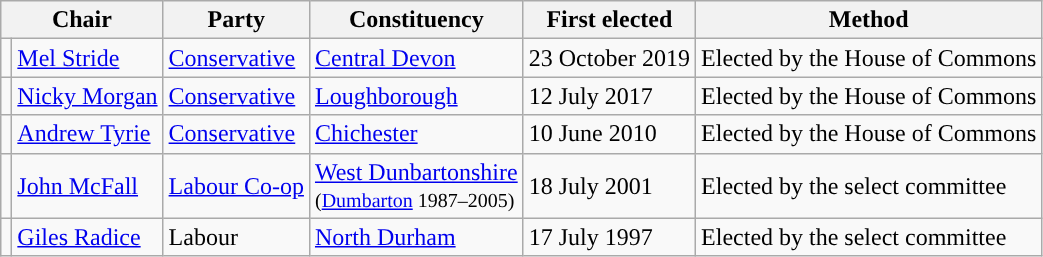<table class="wikitable">
<tr>
<th colspan="2">Chair</th>
<th>Party</th>
<th>Constituency</th>
<th>First elected</th>
<th>Method</th>
</tr>
<tr>
<td style="color:inherit;background-color: "></td>
<td><a href='#'>Mel Stride</a></td>
<td><a href='#'>Conservative</a></td>
<td><a href='#'>Central Devon</a></td>
<td>23 October 2019</td>
<td>Elected by the House of Commons</td>
</tr>
<tr>
<td style="color:inherit;background-color: "></td>
<td><a href='#'>Nicky Morgan</a></td>
<td><a href='#'>Conservative</a></td>
<td><a href='#'>Loughborough</a></td>
<td>12 July 2017</td>
<td>Elected by the House of Commons</td>
</tr>
<tr>
<td style="color:inherit;background-color: "></td>
<td><a href='#'>Andrew Tyrie</a></td>
<td><a href='#'>Conservative</a></td>
<td><a href='#'>Chichester</a></td>
<td>10 June 2010</td>
<td>Elected by the House of Commons</td>
</tr>
<tr>
<td style="color:inherit;background-color: "></td>
<td><a href='#'>John McFall</a></td>
<td><a href='#'>Labour Co-op</a></td>
<td><a href='#'>West Dunbartonshire</a><br><small>(<a href='#'>Dumbarton</a> 1987–2005)</small></td>
<td>18 July 2001</td>
<td>Elected by the select committee</td>
</tr>
<tr>
<td style="color:inherit;background-color: "></td>
<td><a href='#'>Giles Radice</a></td>
<td>Labour</td>
<td><a href='#'>North Durham</a></td>
<td>17 July 1997</td>
<td>Elected by the select committee</td>
</tr>
</table>
